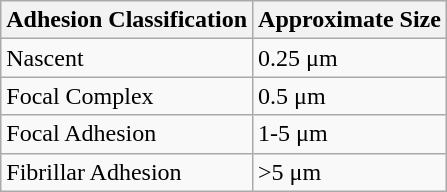<table class="wikitable sortable">
<tr>
<th>Adhesion Classification</th>
<th>Approximate Size</th>
</tr>
<tr>
<td>Nascent</td>
<td>0.25 μm</td>
</tr>
<tr>
<td>Focal Complex</td>
<td>0.5 μm</td>
</tr>
<tr>
<td>Focal Adhesion</td>
<td>1-5 μm</td>
</tr>
<tr>
<td>Fibrillar Adhesion</td>
<td>>5 μm</td>
</tr>
</table>
